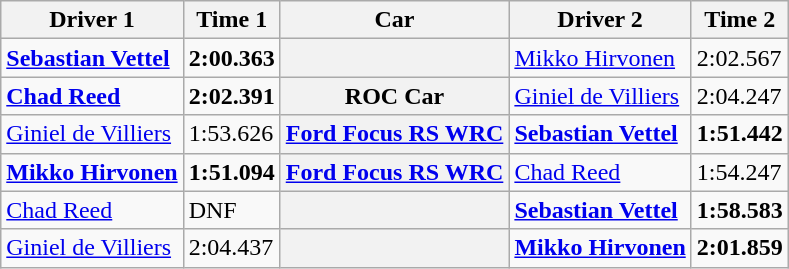<table class="wikitable">
<tr>
<th>Driver 1</th>
<th>Time 1</th>
<th>Car</th>
<th>Driver 2</th>
<th>Time 2</th>
</tr>
<tr>
<td><strong> <a href='#'>Sebastian Vettel</a></strong></td>
<td><strong>2:00.363</strong></td>
<th></th>
<td> <a href='#'>Mikko Hirvonen</a></td>
<td>2:02.567</td>
</tr>
<tr>
<td><strong> <a href='#'>Chad Reed</a></strong></td>
<td><strong>2:02.391</strong></td>
<th>ROC Car</th>
<td> <a href='#'>Giniel de Villiers</a></td>
<td>2:04.247</td>
</tr>
<tr>
<td> <a href='#'>Giniel de Villiers</a></td>
<td>1:53.626</td>
<th><a href='#'>Ford Focus RS WRC</a></th>
<td><strong> <a href='#'>Sebastian Vettel</a></strong></td>
<td><strong>1:51.442</strong></td>
</tr>
<tr>
<td><strong> <a href='#'>Mikko Hirvonen</a></strong></td>
<td><strong>1:51.094</strong></td>
<th><a href='#'>Ford Focus RS WRC</a></th>
<td> <a href='#'>Chad Reed</a></td>
<td>1:54.247</td>
</tr>
<tr>
<td> <a href='#'>Chad Reed</a></td>
<td>DNF</td>
<th></th>
<td><strong> <a href='#'>Sebastian Vettel</a></strong></td>
<td><strong>1:58.583</strong></td>
</tr>
<tr>
<td> <a href='#'>Giniel de Villiers</a></td>
<td>2:04.437</td>
<th></th>
<td><strong> <a href='#'>Mikko Hirvonen</a></strong></td>
<td><strong>2:01.859</strong></td>
</tr>
</table>
